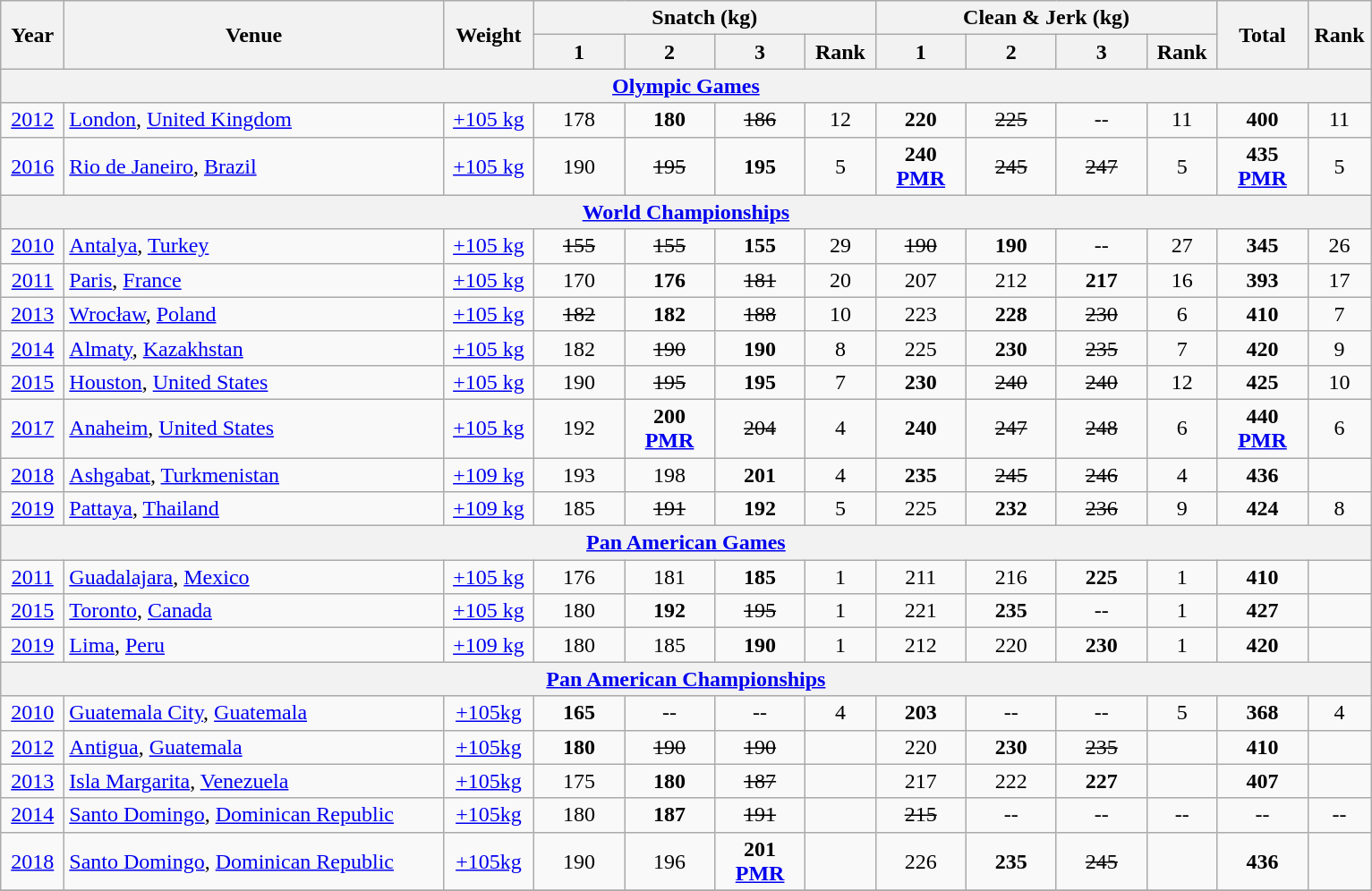<table class="wikitable" style="text-align:center;">
<tr>
<th rowspan=2 width=40>Year</th>
<th rowspan=2 width=275>Venue</th>
<th rowspan=2 width=60>Weight</th>
<th colspan=4>Snatch (kg)</th>
<th colspan=4>Clean & Jerk (kg)</th>
<th rowspan=2 width=60>Total</th>
<th rowspan=2 width=40>Rank</th>
</tr>
<tr>
<th width=60>1</th>
<th width=60>2</th>
<th width=60>3</th>
<th width=45>Rank</th>
<th width=60>1</th>
<th width=60>2</th>
<th width=60>3</th>
<th width=45>Rank</th>
</tr>
<tr>
<th colspan=13><a href='#'>Olympic Games</a></th>
</tr>
<tr>
<td><a href='#'>2012</a></td>
<td align=left> <a href='#'>London</a>, <a href='#'>United Kingdom</a></td>
<td><a href='#'>+105 kg</a></td>
<td>178</td>
<td><strong>180</strong></td>
<td><s>186</s></td>
<td>12</td>
<td><strong>220</strong></td>
<td><s>225</s></td>
<td>--</td>
<td>11</td>
<td><strong>400</strong></td>
<td>11</td>
</tr>
<tr>
<td><a href='#'>2016</a></td>
<td align=left> <a href='#'>Rio de Janeiro</a>, <a href='#'>Brazil</a></td>
<td><a href='#'>+105 kg</a></td>
<td>190</td>
<td><s>195</s></td>
<td><strong>195</strong></td>
<td>5</td>
<td><strong>240 <a href='#'>PMR</a></strong></td>
<td><s>245 </s></td>
<td><s>247 </s></td>
<td>5</td>
<td><strong>435 <a href='#'>PMR</a></strong></td>
<td>5</td>
</tr>
<tr>
<th colspan=13><a href='#'>World Championships</a></th>
</tr>
<tr>
<td><a href='#'>2010</a></td>
<td align=left> <a href='#'>Antalya</a>, <a href='#'>Turkey</a></td>
<td><a href='#'>+105 kg</a></td>
<td><s>155</s></td>
<td><s>155</s></td>
<td><strong>155</strong></td>
<td>29</td>
<td><s>190 </s></td>
<td><strong>190</strong></td>
<td>--</td>
<td>27</td>
<td><strong>345</strong></td>
<td>26</td>
</tr>
<tr>
<td><a href='#'>2011</a></td>
<td align=left> <a href='#'>Paris</a>, <a href='#'>France</a></td>
<td><a href='#'>+105 kg</a></td>
<td>170</td>
<td><strong>176</strong></td>
<td><s>181</s></td>
<td>20</td>
<td>207</td>
<td>212</td>
<td><strong>217</strong></td>
<td>16</td>
<td><strong>393</strong></td>
<td>17</td>
</tr>
<tr>
<td><a href='#'>2013</a></td>
<td align=left> <a href='#'>Wrocław</a>, <a href='#'>Poland</a></td>
<td><a href='#'>+105 kg</a></td>
<td><s>182</s></td>
<td><strong>182</strong></td>
<td><s>188</s></td>
<td>10</td>
<td>223</td>
<td><strong>228</strong></td>
<td><s>230</s></td>
<td>6</td>
<td><strong>410</strong></td>
<td>7</td>
</tr>
<tr>
<td><a href='#'>2014</a></td>
<td align=left> <a href='#'>Almaty</a>, <a href='#'>Kazakhstan</a></td>
<td><a href='#'>+105 kg</a></td>
<td>182</td>
<td><s>190</s></td>
<td><strong>190</strong></td>
<td>8</td>
<td>225</td>
<td><strong>230</strong></td>
<td><s>235</s></td>
<td>7</td>
<td><strong>420</strong></td>
<td>9</td>
</tr>
<tr>
<td><a href='#'>2015</a></td>
<td align=left> <a href='#'>Houston</a>, <a href='#'>United States</a></td>
<td><a href='#'>+105 kg</a></td>
<td>190</td>
<td><s>195</s></td>
<td><strong>195</strong></td>
<td>7</td>
<td><strong>230</strong></td>
<td><s>240</s></td>
<td><s>240</s></td>
<td>12</td>
<td><strong>425</strong></td>
<td>10</td>
</tr>
<tr>
<td><a href='#'>2017</a></td>
<td align=left> <a href='#'>Anaheim</a>, <a href='#'>United States</a></td>
<td><a href='#'>+105 kg</a></td>
<td>192</td>
<td><strong>200 <a href='#'>PMR</a></strong></td>
<td><s>204</s></td>
<td>4</td>
<td><strong>240</strong></td>
<td><s>247</s></td>
<td><s>248</s></td>
<td>6</td>
<td><strong>440 <a href='#'>PMR</a></strong></td>
<td>6</td>
</tr>
<tr>
<td><a href='#'>2018</a></td>
<td align=left> <a href='#'>Ashgabat</a>, <a href='#'>Turkmenistan</a></td>
<td><a href='#'>+109 kg</a></td>
<td>193</td>
<td>198</td>
<td><strong>201</strong></td>
<td>4</td>
<td><strong>235</strong></td>
<td><s>245</s></td>
<td><s>246</s></td>
<td>4</td>
<td><strong>436</strong></td>
<td></td>
</tr>
<tr>
<td><a href='#'>2019</a></td>
<td align=left> <a href='#'>Pattaya</a>, <a href='#'>Thailand</a></td>
<td><a href='#'>+109 kg</a></td>
<td>185</td>
<td><s>191</s></td>
<td><strong>192</strong></td>
<td>5</td>
<td>225</td>
<td><strong>232</strong></td>
<td><s>236</s></td>
<td>9</td>
<td><strong>424</strong></td>
<td>8</td>
</tr>
<tr>
<th colspan=13><a href='#'>Pan American Games</a></th>
</tr>
<tr>
<td><a href='#'>2011</a></td>
<td align=left> <a href='#'>Guadalajara</a>, <a href='#'>Mexico</a></td>
<td><a href='#'>+105 kg</a></td>
<td>176</td>
<td>181</td>
<td><strong>185</strong></td>
<td>1</td>
<td>211</td>
<td>216</td>
<td><strong>225</strong></td>
<td>1</td>
<td><strong>410</strong></td>
<td></td>
</tr>
<tr>
<td><a href='#'>2015</a></td>
<td align=left> <a href='#'>Toronto</a>, <a href='#'>Canada</a></td>
<td><a href='#'>+105 kg</a></td>
<td>180</td>
<td><strong>192</strong></td>
<td><s>195</s></td>
<td>1</td>
<td>221</td>
<td><strong>235</strong></td>
<td>--</td>
<td>1</td>
<td><strong>427</strong></td>
<td></td>
</tr>
<tr>
<td><a href='#'>2019</a></td>
<td align=left> <a href='#'>Lima</a>, <a href='#'>Peru</a></td>
<td><a href='#'>+109 kg</a></td>
<td>180</td>
<td>185</td>
<td><strong>190</strong></td>
<td>1</td>
<td>212</td>
<td>220</td>
<td><strong>230</strong></td>
<td>1</td>
<td><strong>420</strong></td>
<td></td>
</tr>
<tr>
<th colspan=13><a href='#'>Pan American Championships</a></th>
</tr>
<tr>
<td><a href='#'>2010</a></td>
<td align=left> <a href='#'>Guatemala City</a>, <a href='#'>Guatemala</a></td>
<td><a href='#'>+105kg</a></td>
<td><strong>165</strong></td>
<td>--</td>
<td>--</td>
<td>4</td>
<td><strong>203</strong></td>
<td>--</td>
<td>--</td>
<td>5</td>
<td><strong>368</strong></td>
<td>4</td>
</tr>
<tr>
<td><a href='#'>2012</a></td>
<td align=left> <a href='#'>Antigua</a>, <a href='#'>Guatemala</a></td>
<td><a href='#'>+105kg</a></td>
<td><strong>180</strong></td>
<td><s>190</s></td>
<td><s>190</s></td>
<td></td>
<td>220</td>
<td><strong>230</strong></td>
<td><s>235</s></td>
<td></td>
<td><strong>410</strong></td>
<td></td>
</tr>
<tr>
<td><a href='#'>2013</a></td>
<td align=left> <a href='#'>Isla Margarita</a>, <a href='#'>Venezuela</a></td>
<td><a href='#'>+105kg</a></td>
<td>175</td>
<td><strong>180</strong></td>
<td><s>187</s></td>
<td></td>
<td>217</td>
<td>222</td>
<td><strong>227</strong></td>
<td></td>
<td><strong>407</strong></td>
<td></td>
</tr>
<tr>
<td><a href='#'>2014</a></td>
<td align=left> <a href='#'>Santo Domingo</a>, <a href='#'>Dominican Republic</a></td>
<td><a href='#'>+105kg</a></td>
<td>180</td>
<td><strong>187</strong></td>
<td><s>191</s></td>
<td></td>
<td><s>215</s></td>
<td>--</td>
<td>--</td>
<td>--</td>
<td>--</td>
<td>--</td>
</tr>
<tr>
<td><a href='#'>2018</a></td>
<td align=left> <a href='#'>Santo Domingo</a>, <a href='#'>Dominican Republic</a></td>
<td><a href='#'>+105kg</a></td>
<td>190</td>
<td>196</td>
<td><strong>201 <a href='#'>PMR</a></strong></td>
<td></td>
<td>226</td>
<td><strong>235</strong></td>
<td><s>245</s></td>
<td></td>
<td><strong>436</strong></td>
<td></td>
</tr>
<tr>
</tr>
</table>
